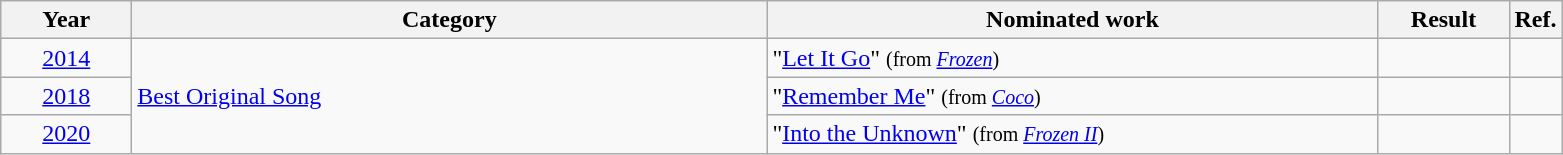<table class=wikitable>
<tr>
<th scope="col" style="width:5em;">Year</th>
<th scope="col" style="width:26em;">Category</th>
<th scope="col" style="width:25em;">Nominated work</th>
<th scope="col" style="width:5em;">Result</th>
<th>Ref.</th>
</tr>
<tr>
<td style="text-align:center;"><a href='#'>2014</a></td>
<td rowspan="3"><a href='#'>Best Original Song</a></td>
<td>"<a href='#'>Let It Go</a>" <small>(from <em><a href='#'>Frozen</a></em>)</small></td>
<td></td>
<td></td>
</tr>
<tr>
<td style="text-align:center;"><a href='#'>2018</a></td>
<td>"<a href='#'>Remember Me</a>" <small>(from <em><a href='#'>Coco</a></em>)</small></td>
<td></td>
<td></td>
</tr>
<tr>
<td style="text-align:center;"><a href='#'>2020</a></td>
<td>"<a href='#'>Into the Unknown</a>" <small>(from <em><a href='#'>Frozen II</a></em>)</small></td>
<td></td>
<td></td>
</tr>
</table>
